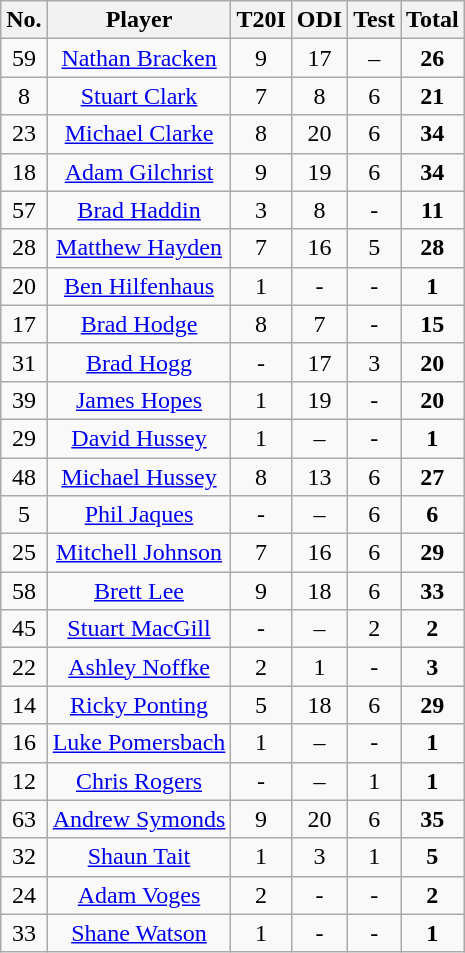<table class="wikitable">
<tr align=center>
<th>No.</th>
<th>Player</th>
<th>T20I</th>
<th>ODI</th>
<th>Test</th>
<th>Total</th>
</tr>
<tr align=center>
<td>59</td>
<td><a href='#'>Nathan Bracken</a></td>
<td>9</td>
<td>17</td>
<td>–</td>
<td><strong>26</strong></td>
</tr>
<tr align=center>
<td>8</td>
<td><a href='#'>Stuart Clark</a></td>
<td>7</td>
<td>8</td>
<td>6</td>
<td><strong>21</strong></td>
</tr>
<tr align=center>
<td>23</td>
<td><a href='#'>Michael Clarke</a></td>
<td>8</td>
<td>20</td>
<td>6</td>
<td><strong>34</strong></td>
</tr>
<tr align=center>
<td>18</td>
<td><a href='#'>Adam Gilchrist</a></td>
<td>9</td>
<td>19</td>
<td>6</td>
<td><strong>34</strong></td>
</tr>
<tr align=center>
<td>57</td>
<td><a href='#'>Brad Haddin</a></td>
<td>3</td>
<td>8</td>
<td>-</td>
<td><strong>11</strong></td>
</tr>
<tr align=center>
<td>28</td>
<td><a href='#'>Matthew Hayden</a></td>
<td>7</td>
<td>16</td>
<td>5</td>
<td><strong>28</strong></td>
</tr>
<tr align=center>
<td>20</td>
<td><a href='#'>Ben Hilfenhaus</a></td>
<td>1</td>
<td>-</td>
<td>-</td>
<td><strong>1</strong></td>
</tr>
<tr align=center>
<td>17</td>
<td><a href='#'>Brad Hodge</a></td>
<td>8</td>
<td>7</td>
<td>-</td>
<td><strong>15</strong></td>
</tr>
<tr align=center>
<td>31</td>
<td><a href='#'>Brad Hogg</a></td>
<td>-</td>
<td>17</td>
<td>3</td>
<td><strong>20</strong></td>
</tr>
<tr align=center>
<td>39</td>
<td><a href='#'>James Hopes</a></td>
<td>1</td>
<td>19</td>
<td>-</td>
<td><strong>20</strong></td>
</tr>
<tr align=center>
<td>29</td>
<td><a href='#'>David Hussey</a></td>
<td>1</td>
<td>–</td>
<td>-</td>
<td><strong>1</strong></td>
</tr>
<tr align=center>
<td>48</td>
<td><a href='#'>Michael Hussey</a></td>
<td>8</td>
<td>13</td>
<td>6</td>
<td><strong>27</strong></td>
</tr>
<tr align=center>
<td>5</td>
<td><a href='#'>Phil Jaques</a></td>
<td>-</td>
<td>–</td>
<td>6</td>
<td><strong>6</strong></td>
</tr>
<tr align=center>
<td>25</td>
<td><a href='#'>Mitchell Johnson</a></td>
<td>7</td>
<td>16</td>
<td>6</td>
<td><strong>29</strong></td>
</tr>
<tr align=center>
<td>58</td>
<td><a href='#'>Brett Lee</a></td>
<td>9</td>
<td>18</td>
<td>6</td>
<td><strong>33</strong></td>
</tr>
<tr align=center>
<td>45</td>
<td><a href='#'>Stuart MacGill</a></td>
<td>-</td>
<td>–</td>
<td>2</td>
<td><strong>2</strong></td>
</tr>
<tr align=center>
<td>22</td>
<td><a href='#'>Ashley Noffke</a></td>
<td>2</td>
<td>1</td>
<td>-</td>
<td><strong>3</strong></td>
</tr>
<tr align=center>
<td>14</td>
<td><a href='#'>Ricky Ponting</a></td>
<td>5</td>
<td>18</td>
<td>6</td>
<td><strong>29</strong></td>
</tr>
<tr align=center>
<td>16</td>
<td><a href='#'>Luke Pomersbach</a></td>
<td>1</td>
<td>–</td>
<td>-</td>
<td><strong>1</strong></td>
</tr>
<tr align=center>
<td>12</td>
<td><a href='#'>Chris Rogers</a></td>
<td>-</td>
<td>–</td>
<td>1</td>
<td><strong>1</strong></td>
</tr>
<tr align=center>
<td>63</td>
<td><a href='#'>Andrew Symonds</a></td>
<td>9</td>
<td>20</td>
<td>6</td>
<td><strong>35</strong></td>
</tr>
<tr align=center>
<td>32</td>
<td><a href='#'>Shaun Tait</a></td>
<td>1</td>
<td>3</td>
<td>1</td>
<td><strong>5</strong></td>
</tr>
<tr align=center>
<td>24</td>
<td><a href='#'>Adam Voges</a></td>
<td>2</td>
<td>-</td>
<td>-</td>
<td><strong>2</strong></td>
</tr>
<tr align=center>
<td>33</td>
<td><a href='#'>Shane Watson</a></td>
<td>1</td>
<td>-</td>
<td>-</td>
<td><strong>1</strong></td>
</tr>
</table>
